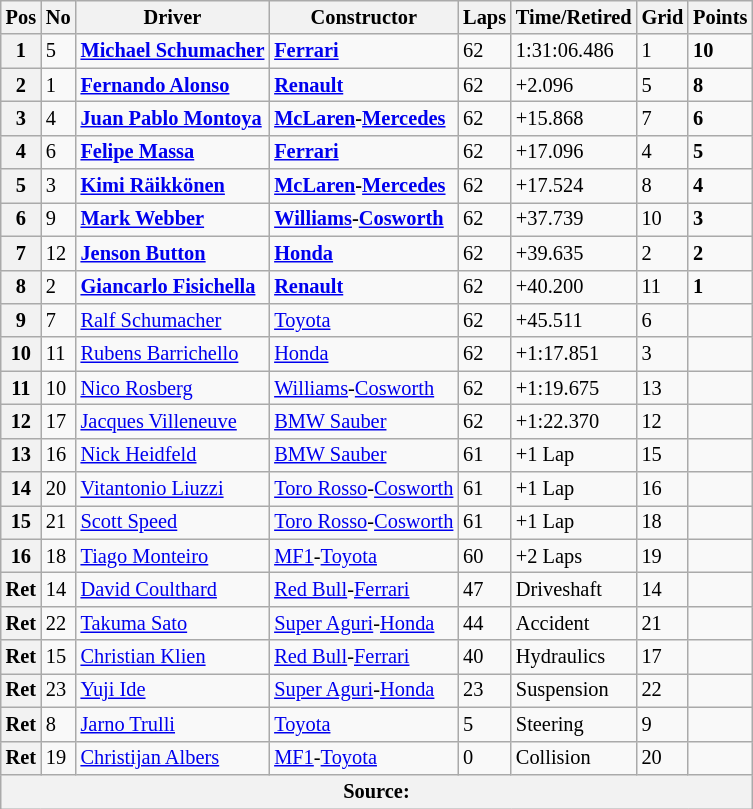<table class="wikitable" style="font-size:85%;">
<tr>
<th>Pos</th>
<th>No</th>
<th>Driver</th>
<th>Constructor</th>
<th>Laps</th>
<th>Time/Retired</th>
<th>Grid</th>
<th>Points</th>
</tr>
<tr>
<th>1</th>
<td>5</td>
<td> <strong><a href='#'>Michael Schumacher</a></strong></td>
<td><strong><a href='#'>Ferrari</a></strong></td>
<td>62</td>
<td>1:31:06.486</td>
<td>1</td>
<td><strong>10</strong></td>
</tr>
<tr>
<th>2</th>
<td>1</td>
<td> <strong><a href='#'>Fernando Alonso</a></strong></td>
<td><strong><a href='#'>Renault</a></strong></td>
<td>62</td>
<td>+2.096</td>
<td>5</td>
<td><strong>8</strong></td>
</tr>
<tr>
<th>3</th>
<td>4</td>
<td> <strong><a href='#'>Juan Pablo Montoya</a></strong></td>
<td><strong><a href='#'>McLaren</a>-<a href='#'>Mercedes</a></strong></td>
<td>62</td>
<td>+15.868</td>
<td>7</td>
<td><strong>6</strong></td>
</tr>
<tr>
<th>4</th>
<td>6</td>
<td> <strong><a href='#'>Felipe Massa</a></strong></td>
<td><strong><a href='#'>Ferrari</a></strong></td>
<td>62</td>
<td>+17.096</td>
<td>4</td>
<td><strong>5</strong></td>
</tr>
<tr>
<th>5</th>
<td>3</td>
<td> <strong><a href='#'>Kimi Räikkönen</a></strong></td>
<td><strong><a href='#'>McLaren</a>-<a href='#'>Mercedes</a></strong></td>
<td>62</td>
<td>+17.524</td>
<td>8</td>
<td><strong>4</strong></td>
</tr>
<tr>
<th>6</th>
<td>9</td>
<td> <strong><a href='#'>Mark Webber</a></strong></td>
<td><strong><a href='#'>Williams</a>-<a href='#'>Cosworth</a></strong></td>
<td>62</td>
<td>+37.739</td>
<td>10</td>
<td><strong>3</strong></td>
</tr>
<tr>
<th>7</th>
<td>12</td>
<td> <strong><a href='#'>Jenson Button</a></strong></td>
<td><strong><a href='#'>Honda</a></strong></td>
<td>62</td>
<td>+39.635</td>
<td>2</td>
<td><strong>2</strong></td>
</tr>
<tr>
<th>8</th>
<td>2</td>
<td> <strong><a href='#'>Giancarlo Fisichella</a></strong></td>
<td><strong><a href='#'>Renault</a></strong></td>
<td>62</td>
<td>+40.200</td>
<td>11</td>
<td><strong>1</strong></td>
</tr>
<tr>
<th>9</th>
<td>7</td>
<td> <a href='#'>Ralf Schumacher</a></td>
<td><a href='#'>Toyota</a></td>
<td>62</td>
<td>+45.511</td>
<td>6</td>
<td></td>
</tr>
<tr>
<th>10</th>
<td>11</td>
<td> <a href='#'>Rubens Barrichello</a></td>
<td><a href='#'>Honda</a></td>
<td>62</td>
<td>+1:17.851</td>
<td>3</td>
<td></td>
</tr>
<tr>
<th>11</th>
<td>10</td>
<td> <a href='#'>Nico Rosberg</a></td>
<td><a href='#'>Williams</a>-<a href='#'>Cosworth</a></td>
<td>62</td>
<td>+1:19.675</td>
<td>13</td>
<td></td>
</tr>
<tr>
<th>12</th>
<td>17</td>
<td> <a href='#'>Jacques Villeneuve</a></td>
<td><a href='#'>BMW Sauber</a></td>
<td>62</td>
<td>+1:22.370</td>
<td>12</td>
<td></td>
</tr>
<tr>
<th>13</th>
<td>16</td>
<td> <a href='#'>Nick Heidfeld</a></td>
<td><a href='#'>BMW Sauber</a></td>
<td>61</td>
<td>+1 Lap</td>
<td>15</td>
<td></td>
</tr>
<tr>
<th>14</th>
<td>20</td>
<td> <a href='#'>Vitantonio Liuzzi</a></td>
<td><a href='#'>Toro Rosso</a>-<a href='#'>Cosworth</a></td>
<td>61</td>
<td>+1 Lap</td>
<td>16</td>
<td></td>
</tr>
<tr>
<th>15</th>
<td>21</td>
<td> <a href='#'>Scott Speed</a></td>
<td><a href='#'>Toro Rosso</a>-<a href='#'>Cosworth</a></td>
<td>61</td>
<td>+1 Lap</td>
<td>18</td>
<td></td>
</tr>
<tr>
<th>16</th>
<td>18</td>
<td> <a href='#'>Tiago Monteiro</a></td>
<td><a href='#'>MF1</a>-<a href='#'>Toyota</a></td>
<td>60</td>
<td>+2 Laps</td>
<td>19</td>
<td></td>
</tr>
<tr>
<th>Ret</th>
<td>14</td>
<td> <a href='#'>David Coulthard</a></td>
<td><a href='#'>Red Bull</a>-<a href='#'>Ferrari</a></td>
<td>47</td>
<td>Driveshaft</td>
<td>14</td>
<td></td>
</tr>
<tr>
<th>Ret</th>
<td>22</td>
<td> <a href='#'>Takuma Sato</a></td>
<td><a href='#'>Super Aguri</a>-<a href='#'>Honda</a></td>
<td>44</td>
<td>Accident</td>
<td>21</td>
<td></td>
</tr>
<tr>
<th>Ret</th>
<td>15</td>
<td> <a href='#'>Christian Klien</a></td>
<td><a href='#'>Red Bull</a>-<a href='#'>Ferrari</a></td>
<td>40</td>
<td>Hydraulics</td>
<td>17</td>
<td></td>
</tr>
<tr>
<th>Ret</th>
<td>23</td>
<td> <a href='#'>Yuji Ide</a></td>
<td><a href='#'>Super Aguri</a>-<a href='#'>Honda</a></td>
<td>23</td>
<td>Suspension</td>
<td>22</td>
<td></td>
</tr>
<tr>
<th>Ret</th>
<td>8</td>
<td> <a href='#'>Jarno Trulli</a></td>
<td><a href='#'>Toyota</a></td>
<td>5</td>
<td>Steering</td>
<td>9</td>
<td></td>
</tr>
<tr>
<th>Ret</th>
<td>19</td>
<td> <a href='#'>Christijan Albers</a></td>
<td><a href='#'>MF1</a>-<a href='#'>Toyota</a></td>
<td>0</td>
<td>Collision</td>
<td>20</td>
<td></td>
</tr>
<tr>
<th colspan=9>Source:</th>
</tr>
</table>
